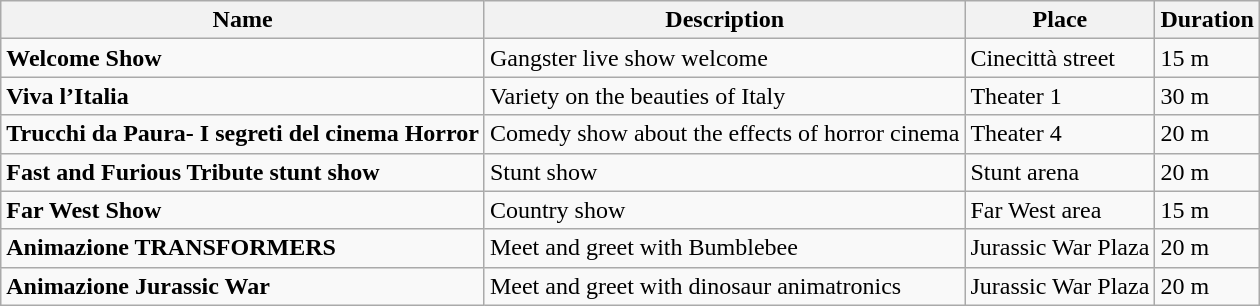<table class="wikitable">
<tr>
<th>Name</th>
<th>Description</th>
<th>Place</th>
<th><strong>Duration</strong></th>
</tr>
<tr>
<td><strong>Welcome Show</strong></td>
<td>Gangster live show welcome</td>
<td>Cinecittà street</td>
<td>15 m</td>
</tr>
<tr>
<td><strong>Viva l’Italia</strong></td>
<td>Variety on the beauties of Italy</td>
<td>Theater 1</td>
<td>30 m</td>
</tr>
<tr>
<td><strong>Trucchi da Paura- I segreti del cinema Horror</strong></td>
<td>Comedy show about the effects of horror cinema</td>
<td>Theater 4</td>
<td>20 m</td>
</tr>
<tr>
<td><strong>Fast and Furious Tribute stunt show</strong></td>
<td>Stunt show</td>
<td>Stunt arena</td>
<td>20 m</td>
</tr>
<tr>
<td><strong>Far West Show</strong></td>
<td>Country show</td>
<td>Far West area</td>
<td>15 m</td>
</tr>
<tr>
<td><strong>Animazione TRANSFORMERS</strong></td>
<td>Meet and greet with Bumblebee</td>
<td>Jurassic War Plaza</td>
<td>20 m</td>
</tr>
<tr>
<td><strong>Animazione Jurassic War</strong></td>
<td>Meet and greet with dinosaur animatronics</td>
<td>Jurassic War Plaza</td>
<td>20 m</td>
</tr>
</table>
